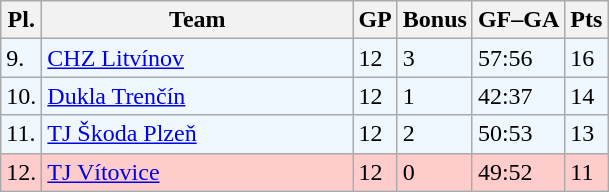<table class="wikitable">
<tr>
<th>Pl.</th>
<th width="200">Team</th>
<th>GP</th>
<th>Bonus</th>
<th>GF–GA</th>
<th>Pts</th>
</tr>
<tr bgcolor="#f0f8ff">
<td>9.</td>
<td><a href='#'>CHZ Litvínov</a></td>
<td>12</td>
<td>3</td>
<td>57:56</td>
<td>16</td>
</tr>
<tr bgcolor="#f0f8ff">
<td>10.</td>
<td><a href='#'>Dukla Trenčín</a></td>
<td>12</td>
<td>1</td>
<td>42:37</td>
<td>14</td>
</tr>
<tr bgcolor="#f0f8ff">
<td>11.</td>
<td><a href='#'>TJ Škoda Plzeň</a></td>
<td>12</td>
<td>2</td>
<td>50:53</td>
<td>13</td>
</tr>
<tr bgcolor="#ffcccc">
<td>12.</td>
<td><a href='#'>TJ Vítovice</a></td>
<td>12</td>
<td>0</td>
<td>49:52</td>
<td>11</td>
</tr>
</table>
